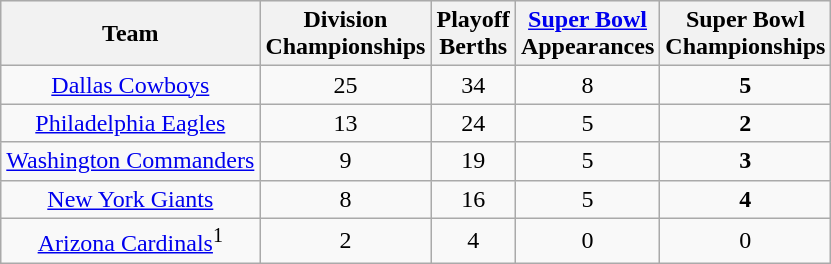<table class="sortable wikitable" style="text-align:center;">
<tr bgcolor="#efefef">
<th>Team</th>
<th>Division <br> Championships</th>
<th>Playoff<br> Berths</th>
<th><a href='#'>Super Bowl</a><br>Appearances</th>
<th>Super Bowl<br> Championships</th>
</tr>
<tr>
<td><a href='#'>Dallas Cowboys</a></td>
<td>25</td>
<td>34</td>
<td>8</td>
<td><strong>5</strong></td>
</tr>
<tr>
<td><a href='#'>Philadelphia Eagles</a></td>
<td>13</td>
<td>24</td>
<td>5</td>
<td><strong>2</strong></td>
</tr>
<tr>
<td><a href='#'>Washington Commanders</a></td>
<td>9</td>
<td>19</td>
<td>5</td>
<td><strong>3</strong></td>
</tr>
<tr>
<td><a href='#'>New York Giants</a></td>
<td>8</td>
<td>16</td>
<td>5</td>
<td><strong>4</strong></td>
</tr>
<tr>
<td><a href='#'>Arizona Cardinals</a><sup>1</sup></td>
<td>2</td>
<td>4</td>
<td>0</td>
<td>0 </td>
</tr>
</table>
